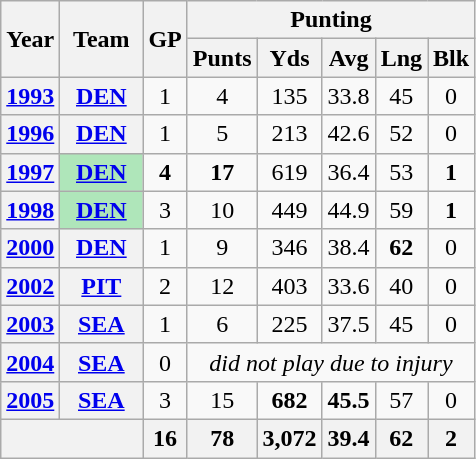<table class="wikitable" style="text-align:center;">
<tr>
<th rowspan="2">Year</th>
<th rowspan="2">Team</th>
<th rowspan="2">GP</th>
<th colspan="5">Punting</th>
</tr>
<tr>
<th>Punts</th>
<th>Yds</th>
<th>Avg</th>
<th>Lng</th>
<th>Blk</th>
</tr>
<tr>
<th><a href='#'>1993</a></th>
<th><a href='#'>DEN</a></th>
<td>1</td>
<td>4</td>
<td>135</td>
<td>33.8</td>
<td>45</td>
<td>0</td>
</tr>
<tr>
<th><a href='#'>1996</a></th>
<th><a href='#'>DEN</a></th>
<td>1</td>
<td>5</td>
<td>213</td>
<td>42.6</td>
<td>52</td>
<td>0</td>
</tr>
<tr>
<th><a href='#'>1997</a></th>
<th style="background:#afe6ba; width:3em;"><a href='#'>DEN</a></th>
<td><strong>4</strong></td>
<td><strong>17</strong></td>
<td>619</td>
<td>36.4</td>
<td>53</td>
<td><strong>1</strong></td>
</tr>
<tr>
<th><a href='#'>1998</a></th>
<th style="background:#afe6ba; width:3em;"><a href='#'>DEN</a></th>
<td>3</td>
<td>10</td>
<td>449</td>
<td>44.9</td>
<td>59</td>
<td><strong>1</strong></td>
</tr>
<tr>
<th><a href='#'>2000</a></th>
<th><a href='#'>DEN</a></th>
<td>1</td>
<td>9</td>
<td>346</td>
<td>38.4</td>
<td><strong>62</strong></td>
<td>0</td>
</tr>
<tr>
<th><a href='#'>2002</a></th>
<th><a href='#'>PIT</a></th>
<td>2</td>
<td>12</td>
<td>403</td>
<td>33.6</td>
<td>40</td>
<td>0</td>
</tr>
<tr>
<th><a href='#'>2003</a></th>
<th><a href='#'>SEA</a></th>
<td>1</td>
<td>6</td>
<td>225</td>
<td>37.5</td>
<td>45</td>
<td>0</td>
</tr>
<tr>
<th><a href='#'>2004</a></th>
<th><a href='#'>SEA</a></th>
<td>0</td>
<td colspan="12"><em>did not play due to injury</em></td>
</tr>
<tr>
<th><a href='#'>2005</a></th>
<th><a href='#'>SEA</a></th>
<td>3</td>
<td>15</td>
<td><strong>682</strong></td>
<td><strong>45.5</strong></td>
<td>57</td>
<td>0</td>
</tr>
<tr>
<th colspan="2"></th>
<th>16</th>
<th>78</th>
<th>3,072</th>
<th>39.4</th>
<th>62</th>
<th>2</th>
</tr>
</table>
